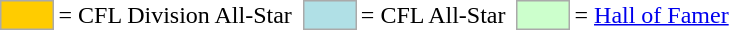<table>
<tr>
<td style="background-color:#FFCC00; border:1px solid #aaaaaa; width:2em;"></td>
<td>= CFL Division All-Star</td>
<td></td>
<td style="background-color:#B0E0E6; border:1px solid #aaaaaa; width:2em;"></td>
<td>= CFL All-Star</td>
<td></td>
<td style="background-color:#CCFFCC; border:1px solid #aaaaaa; width:2em;"></td>
<td>= <a href='#'>Hall of Famer</a></td>
</tr>
</table>
